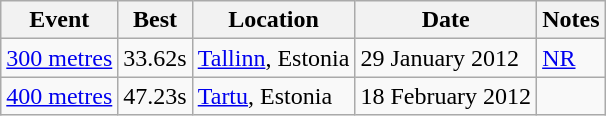<table class="wikitable">
<tr>
<th>Event</th>
<th>Best</th>
<th>Location</th>
<th>Date</th>
<th>Notes</th>
</tr>
<tr>
<td><a href='#'>300 metres</a></td>
<td>33.62s</td>
<td><a href='#'>Tallinn</a>, Estonia</td>
<td>29 January 2012</td>
<td><a href='#'>NR</a></td>
</tr>
<tr>
<td><a href='#'>400 metres</a></td>
<td>47.23s</td>
<td><a href='#'>Tartu</a>, Estonia</td>
<td>18 February 2012</td>
<td></td>
</tr>
</table>
